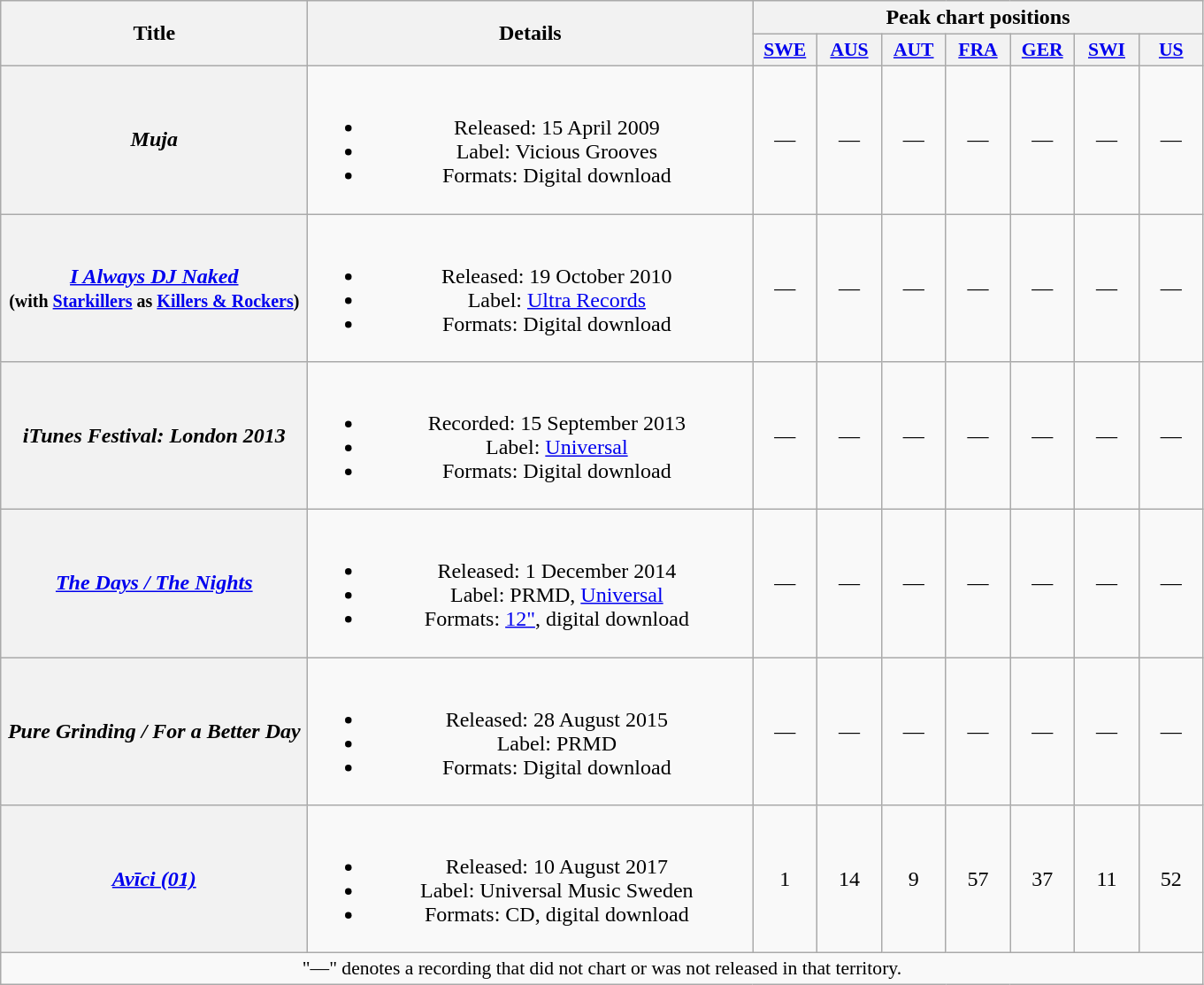<table class="wikitable plainrowheaders" style="text-align:center;" border="1">
<tr>
<th scope="col" rowspan="2" style="width:14em;">Title</th>
<th scope="col" rowspan="2" style="width:20.5em;">Details</th>
<th scope="col" colspan="7">Peak chart positions</th>
</tr>
<tr>
<th scope="col" style="width:2.9em;font-size:90%;"><a href='#'>SWE</a><br></th>
<th scope="col" style="width:2.9em;font-size:90%;"><a href='#'>AUS</a><br></th>
<th scope="col" style="width:2.9em;font-size:90%;"><a href='#'>AUT</a><br></th>
<th scope="col" style="width:2.9em;font-size:90%;"><a href='#'>FRA</a><br></th>
<th scope="col" style="width:2.9em;font-size:90%;"><a href='#'>GER</a><br></th>
<th scope="col" style="width:2.9em;font-size:90%;"><a href='#'>SWI</a><br></th>
<th scope="col" style="width:2.9em;font-size:90%;"><a href='#'>US</a><br></th>
</tr>
<tr>
<th scope="row"><em>Muja</em></th>
<td><br><ul><li>Released: 15 April 2009</li><li>Label: Vicious Grooves</li><li>Formats: Digital download</li></ul></td>
<td>—</td>
<td>—</td>
<td>—</td>
<td>—</td>
<td>—</td>
<td>—</td>
<td>—</td>
</tr>
<tr>
<th scope="row"><em><a href='#'>I Always DJ Naked</a></em><br><small>(with <a href='#'>Starkillers</a> as <a href='#'>Killers & Rockers</a>)</small></th>
<td><br><ul><li>Released: 19 October 2010</li><li>Label: <a href='#'>Ultra Records</a></li><li>Formats: Digital download</li></ul></td>
<td>—</td>
<td>—</td>
<td>—</td>
<td>—</td>
<td>—</td>
<td>—</td>
<td>—</td>
</tr>
<tr>
<th scope="row"><em>iTunes Festival: London 2013</em></th>
<td><br><ul><li>Recorded: 15 September 2013</li><li>Label: <a href='#'>Universal</a></li><li>Formats: Digital download</li></ul></td>
<td>—</td>
<td>—</td>
<td>—</td>
<td>—</td>
<td>—</td>
<td>—</td>
<td>—</td>
</tr>
<tr>
<th scope="row"><em><a href='#'>The Days / The Nights</a></em></th>
<td><br><ul><li>Released: 1 December 2014</li><li>Label: PRMD, <a href='#'>Universal</a></li><li>Formats: <a href='#'>12"</a>, digital download</li></ul></td>
<td>—</td>
<td>—</td>
<td>—</td>
<td>—</td>
<td>—</td>
<td>—</td>
<td>—</td>
</tr>
<tr>
<th scope="row"><em>Pure Grinding / For a Better Day</em></th>
<td><br><ul><li>Released: 28 August 2015</li><li>Label: PRMD</li><li>Formats: Digital download</li></ul></td>
<td>—</td>
<td>—</td>
<td>—</td>
<td>—</td>
<td>—</td>
<td>—</td>
<td>—</td>
</tr>
<tr>
<th scope="row"><em><a href='#'>Avīci (01)</a></em></th>
<td><br><ul><li>Released: 10 August 2017</li><li>Label: Universal Music Sweden</li><li>Formats: CD, digital download</li></ul></td>
<td>1</td>
<td>14</td>
<td>9</td>
<td>57</td>
<td>37</td>
<td>11</td>
<td>52</td>
</tr>
<tr>
<td colspan="9" style="font-size:90%">"—" denotes a recording that did not chart or was not released in that territory.</td>
</tr>
</table>
